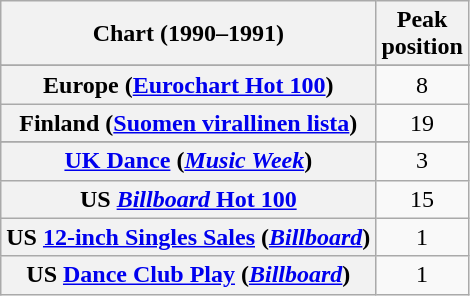<table class="wikitable sortable plainrowheaders" style="text-align:center">
<tr>
<th>Chart (1990–1991)</th>
<th>Peak<br>position</th>
</tr>
<tr>
</tr>
<tr>
</tr>
<tr>
</tr>
<tr>
</tr>
<tr>
</tr>
<tr>
<th scope="row">Europe (<a href='#'>Eurochart Hot 100</a>)</th>
<td>8</td>
</tr>
<tr>
<th scope="row">Finland (<a href='#'>Suomen virallinen lista</a>)</th>
<td>19</td>
</tr>
<tr>
</tr>
<tr>
</tr>
<tr>
</tr>
<tr>
</tr>
<tr>
</tr>
<tr>
</tr>
<tr>
</tr>
<tr>
<th scope="row"><a href='#'>UK Dance</a> (<em><a href='#'>Music Week</a></em>)</th>
<td>3</td>
</tr>
<tr>
<th scope="row">US <a href='#'><em>Billboard</em> Hot 100</a></th>
<td>15</td>
</tr>
<tr>
<th scope="row">US <a href='#'>12-inch Singles Sales</a> (<em><a href='#'>Billboard</a></em>)</th>
<td>1</td>
</tr>
<tr>
<th scope="row">US <a href='#'>Dance Club Play</a> (<em><a href='#'>Billboard</a></em>)</th>
<td>1</td>
</tr>
</table>
